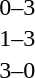<table cellspacing=1 width=70%>
<tr>
<th width=25%></th>
<th width=30%></th>
<th width=15%></th>
<th width=30%></th>
</tr>
<tr>
<td></td>
<td align=right></td>
<td align=center>0–3</td>
<td></td>
</tr>
<tr>
<td></td>
<td align=right></td>
<td align=center>1–3</td>
<td></td>
</tr>
<tr>
<td></td>
<td align=right></td>
<td align=center>3–0</td>
<td></td>
</tr>
</table>
